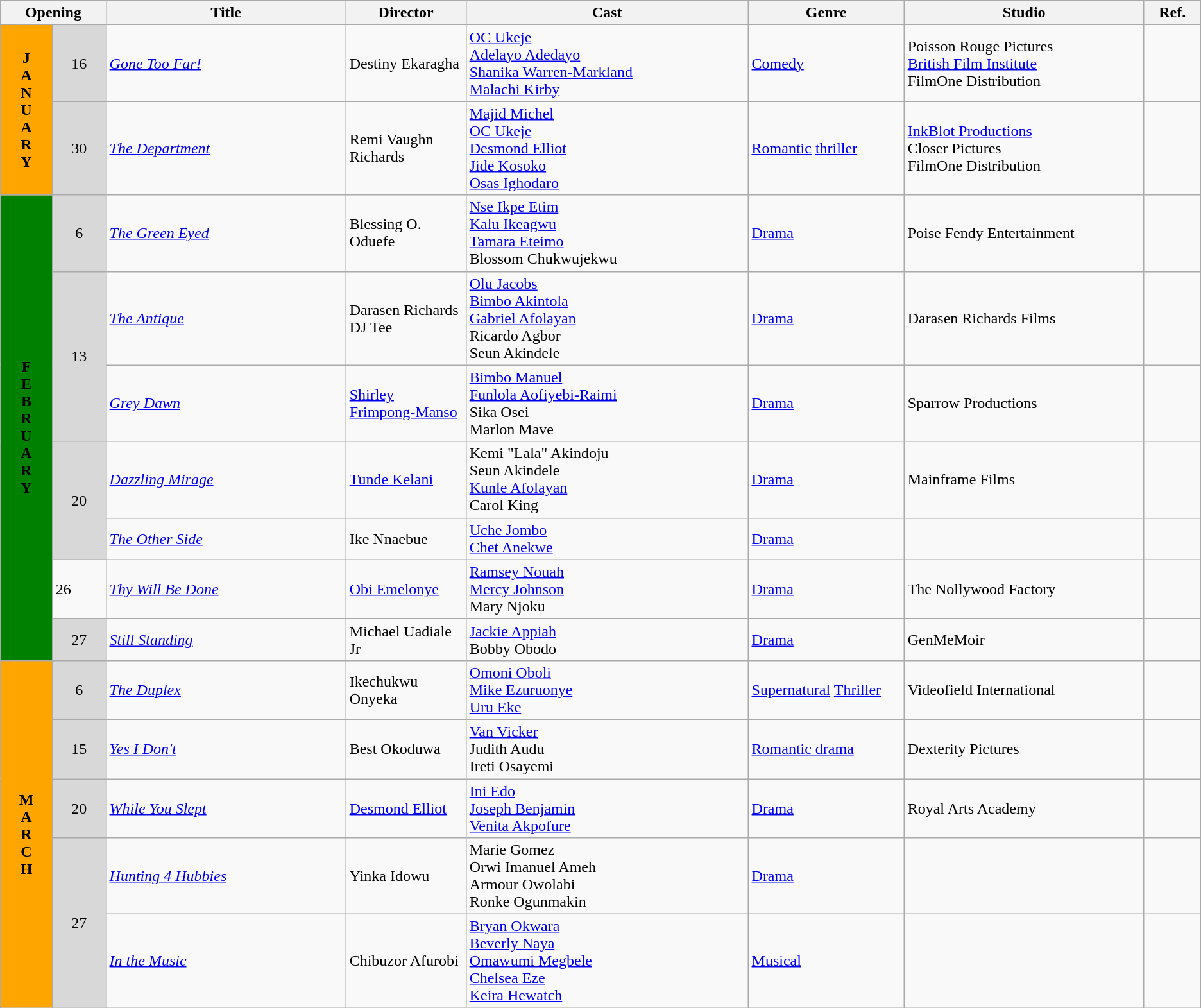<table class="wikitable">
<tr>
<th colspan="2">Opening</th>
<th style="width:20%;">Title</th>
<th style="width:10%;">Director</th>
<th>Cast</th>
<th style="width:13%">Genre</th>
<th style="width:20%">Studio</th>
<th>Ref.</th>
</tr>
<tr>
<td rowspan=2 style="text-align:center; background:orange; textcolor:#000;"><strong>J<br>A<br>N<br>U<br>A<br>R<br>Y<br></strong></td>
<td rowspan=1 style="text-align:center; background:#d8d8d8; textcolor:#000;">16</td>
<td><em><a href='#'>Gone Too Far!</a></em></td>
<td>Destiny Ekaragha</td>
<td><a href='#'>OC Ukeje</a><br><a href='#'>Adelayo Adedayo</a><br><a href='#'>Shanika Warren-Markland</a> <br> <a href='#'>Malachi Kirby</a></td>
<td><a href='#'>Comedy</a></td>
<td>Poisson Rouge Pictures <br> <a href='#'>British Film Institute</a> <br> FilmOne Distribution</td>
<td></td>
</tr>
<tr>
<td rowspan=1 style="text-align:center; background:#d8d8d8; textcolor:#000;">30</td>
<td><em><a href='#'>The Department</a></em></td>
<td>Remi Vaughn Richards</td>
<td><a href='#'>Majid Michel</a><br><a href='#'>OC Ukeje</a><br><a href='#'>Desmond Elliot</a><br><a href='#'>Jide Kosoko</a><br><a href='#'>Osas Ighodaro</a></td>
<td><a href='#'>Romantic</a> <a href='#'>thriller</a></td>
<td><a href='#'>InkBlot Productions</a> <br> Closer Pictures <br> FilmOne Distribution</td>
<td></td>
</tr>
<tr>
<td rowspan=7 style="text-align:center; background:green; textcolor:#000;"><strong>F<br>E<br>B<br>R<br>U<br>A<br>R<br>Y<br></strong></td>
<td rowspan=1 style="text-align:center; background:#d8d8d8; textcolor:#000;">6</td>
<td><em><a href='#'>The Green Eyed</a></em></td>
<td>Blessing O. Oduefe</td>
<td><a href='#'>Nse Ikpe Etim</a><br><a href='#'>Kalu Ikeagwu</a><br><a href='#'>Tamara Eteimo</a> <br> Blossom Chukwujekwu</td>
<td><a href='#'>Drama</a></td>
<td>Poise Fendy Entertainment</td>
<td></td>
</tr>
<tr>
<td rowspan=2 style="text-align:center; background:#d8d8d8; textcolor:#000;">13</td>
<td><em><a href='#'>The Antique</a></em></td>
<td>Darasen Richards <br> DJ Tee</td>
<td><a href='#'>Olu Jacobs</a><br><a href='#'>Bimbo Akintola</a><br><a href='#'>Gabriel Afolayan</a> <br> Ricardo Agbor <br> Seun Akindele</td>
<td><a href='#'>Drama</a></td>
<td>Darasen Richards Films</td>
<td></td>
</tr>
<tr>
<td><em><a href='#'>Grey Dawn</a></em></td>
<td><a href='#'>Shirley Frimpong-Manso</a></td>
<td><a href='#'>Bimbo Manuel</a><br><a href='#'>Funlola Aofiyebi-Raimi</a><br>Sika Osei<br> Marlon Mave</td>
<td><a href='#'>Drama</a></td>
<td>Sparrow Productions</td>
<td></td>
</tr>
<tr>
<td rowspan=2 style="text-align:center; background:#d8d8d8; textcolor:#000;">20</td>
<td><em><a href='#'>Dazzling Mirage</a></em></td>
<td><a href='#'>Tunde Kelani</a></td>
<td>Kemi "Lala" Akindoju<br>Seun Akindele<br><a href='#'>Kunle Afolayan</a><br>Carol King</td>
<td><a href='#'>Drama</a></td>
<td>Mainframe Films</td>
<td></td>
</tr>
<tr>
<td><em><a href='#'>The Other Side</a></em></td>
<td>Ike Nnaebue</td>
<td><a href='#'>Uche Jombo</a><br><a href='#'>Chet Anekwe</a></td>
<td><a href='#'>Drama</a></td>
<td></td>
<td></td>
</tr>
<tr>
<td rowspan= style="text-align:center; background:#d8d8d8; textcolor:#000;">26</td>
<td><em><a href='#'>Thy Will Be Done</a></em></td>
<td><a href='#'>Obi Emelonye</a></td>
<td><a href='#'>Ramsey Nouah</a><br><a href='#'>Mercy Johnson</a><br>Mary Njoku</td>
<td><a href='#'>Drama</a></td>
<td>The Nollywood Factory</td>
<td></td>
</tr>
<tr>
<td rowspan=1 style="text-align:center; background:#d8d8d8; textcolor:#000;">27</td>
<td><em><a href='#'>Still Standing</a></em></td>
<td>Michael Uadiale Jr</td>
<td><a href='#'>Jackie Appiah</a><br>Bobby Obodo</td>
<td><a href='#'>Drama</a></td>
<td>GenMeMoir</td>
<td></td>
</tr>
<tr>
<td rowspan=5 style="text-align:center; background:orange; textcolor:#000;"><strong>M<br>A<br>R<br>C<br>H<br></strong></td>
<td rowspan=1 style="text-align:center; background:#d8d8d8; textcolor:#000;">6</td>
<td><em><a href='#'>The Duplex</a></em></td>
<td>Ikechukwu Onyeka</td>
<td><a href='#'>Omoni Oboli</a><br><a href='#'>Mike Ezuruonye</a><br><a href='#'>Uru Eke</a></td>
<td><a href='#'>Supernatural</a> <a href='#'>Thriller</a></td>
<td>Videofield International</td>
<td></td>
</tr>
<tr>
<td rowspan=1 style="text-align:center; background:#d8d8d8; textcolor:#000;">15</td>
<td><em><a href='#'>Yes I Don't</a></em></td>
<td>Best Okoduwa</td>
<td><a href='#'>Van Vicker</a><br>Judith Audu<br>Ireti Osayemi</td>
<td><a href='#'>Romantic drama</a></td>
<td>Dexterity Pictures</td>
<td></td>
</tr>
<tr>
<td rowspan=1 style="text-align:center; background:#d8d8d8; textcolor:#000;">20</td>
<td><em><a href='#'>While You Slept</a></em></td>
<td><a href='#'>Desmond Elliot</a></td>
<td><a href='#'>Ini Edo</a><br><a href='#'>Joseph Benjamin</a><br><a href='#'>Venita Akpofure</a></td>
<td><a href='#'>Drama</a></td>
<td>Royal Arts Academy</td>
<td></td>
</tr>
<tr>
<td rowspan=2 style="text-align:center; background:#d8d8d8; textcolor:#000;">27</td>
<td><em><a href='#'>Hunting 4 Hubbies</a></em></td>
<td>Yinka Idowu</td>
<td>Marie Gomez<br>Orwi Imanuel Ameh<br>Armour Owolabi <br>Ronke Ogunmakin</td>
<td><a href='#'>Drama</a></td>
<td></td>
<td></td>
</tr>
<tr>
<td><em><a href='#'>In the Music</a></em></td>
<td>Chibuzor Afurobi</td>
<td><a href='#'>Bryan Okwara</a><br><a href='#'>Beverly Naya</a><br><a href='#'>Omawumi Megbele</a><br><a href='#'>Chelsea Eze</a><br><a href='#'>Keira Hewatch</a></td>
<td><a href='#'>Musical</a></td>
<td></td>
<td></td>
</tr>
</table>
